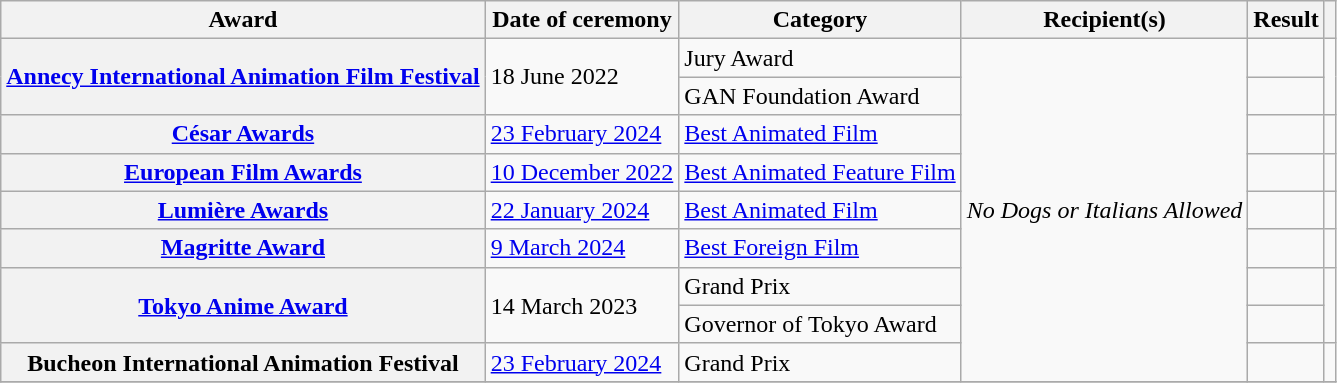<table class="wikitable sortable plainrowheaders">
<tr>
<th scope="col">Award</th>
<th scope="col">Date of ceremony</th>
<th scope="col">Category</th>
<th scope="col">Recipient(s)</th>
<th scope="col">Result</th>
<th scope="col" class="unsortable"></th>
</tr>
<tr>
<th scope="row" rowspan="2"><a href='#'>Annecy International Animation Film Festival</a></th>
<td rowspan="2">18 June 2022</td>
<td>Jury Award</td>
<td rowspan="9"><em>No Dogs or Italians Allowed</em></td>
<td></td>
<td rowspan="2" align="center"></td>
</tr>
<tr>
<td>GAN Foundation Award</td>
<td></td>
</tr>
<tr>
<th scope="row"><a href='#'>César Awards</a></th>
<td><a href='#'>23 February 2024</a></td>
<td><a href='#'>Best Animated Film</a></td>
<td></td>
<td align="center"><br></td>
</tr>
<tr>
<th scope="row"><a href='#'>European Film Awards</a></th>
<td><a href='#'>10 December 2022</a></td>
<td><a href='#'>Best Animated Feature Film</a></td>
<td></td>
<td align="center"></td>
</tr>
<tr>
<th scope="row"><a href='#'>Lumière Awards</a></th>
<td><a href='#'>22 January 2024</a></td>
<td><a href='#'>Best Animated Film</a></td>
<td></td>
<td align="center"></td>
</tr>
<tr>
<th scope="row"><a href='#'>Magritte Award</a></th>
<td><a href='#'>9 March 2024</a></td>
<td><a href='#'>Best Foreign Film</a></td>
<td></td>
<td align="center"></td>
</tr>
<tr>
<th scope="row" rowspan="2"><a href='#'>Tokyo Anime Award</a></th>
<td rowspan="2">14 March 2023</td>
<td>Grand Prix</td>
<td></td>
<td rowspan="2" align="center"></td>
</tr>
<tr>
<td>Governor of Tokyo Award</td>
<td></td>
</tr>
<tr>
<th scope="row">Bucheon International Animation Festival</th>
<td><a href='#'>23 February 2024</a></td>
<td>Grand Prix</td>
<td></td>
<td align="center"></td>
</tr>
<tr>
</tr>
</table>
